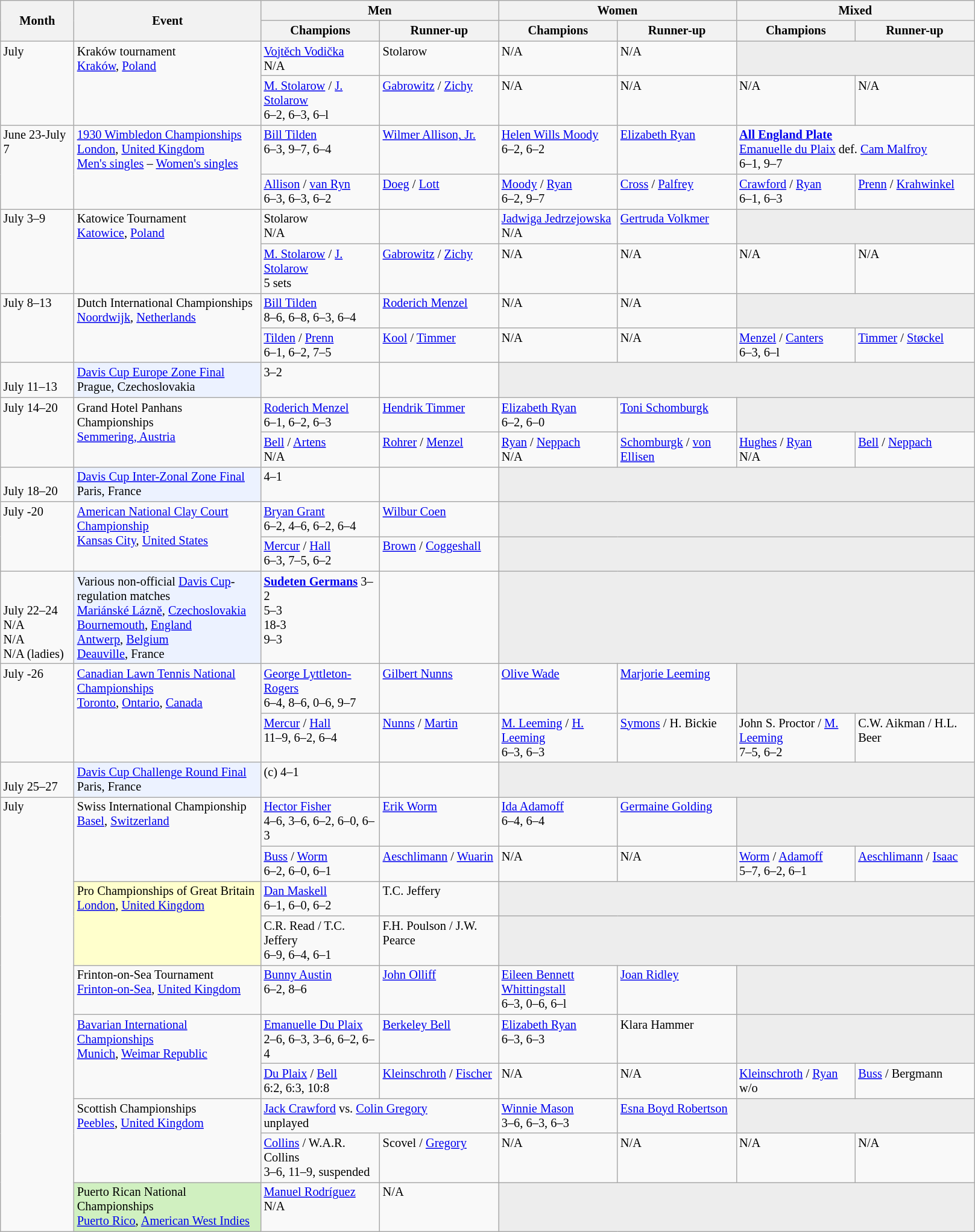<table class="wikitable" style="font-size:85%;">
<tr>
<th rowspan="2" style="width:75px;">Month</th>
<th rowspan="2" style="width:200px;">Event</th>
<th colspan="2" style="width:250px;">Men</th>
<th colspan="2" style="width:250px;">Women</th>
<th colspan="2" style="width:250px;">Mixed</th>
</tr>
<tr>
<th style="width:125px;">Champions</th>
<th style="width:125px;">Runner-up</th>
<th style="width:125px;">Champions</th>
<th style="width:125px;">Runner-up</th>
<th style="width:125px;">Champions</th>
<th style="width:125px;">Runner-up</th>
</tr>
<tr valign=top>
<td rowspan=2>July</td>
<td rowspan="2">Kraków tournament<br><a href='#'>Kraków</a>, <a href='#'>Poland</a></td>
<td> <a href='#'>Vojtěch Vodička</a><br>N/A</td>
<td> Stolarow</td>
<td>N/A</td>
<td>N/A</td>
<td style="background:#ededed;" colspan="2"></td>
</tr>
<tr valign=top>
<td> <a href='#'>M. Stolarow</a> /  <a href='#'>J. Stolarow</a><br>6–2, 6–3, 6–l</td>
<td> <a href='#'>Gabrowitz</a> /  <a href='#'>Zichy</a></td>
<td>N/A</td>
<td>N/A</td>
<td>N/A</td>
<td>N/A</td>
</tr>
<tr valign=top>
<td rowspan=2>June 23-July 7</td>
<td rowspan=2><a href='#'>1930 Wimbledon Championships</a><br><a href='#'>London</a>, <a href='#'>United Kingdom</a><br><a href='#'>Men's singles</a> – <a href='#'>Women's singles</a></td>
<td> <a href='#'>Bill Tilden</a><br>6–3, 9–7, 6–4</td>
<td> <a href='#'>Wilmer Allison, Jr.</a></td>
<td> <a href='#'>Helen Wills Moody</a><br>6–2, 6–2</td>
<td> <a href='#'>Elizabeth Ryan</a></td>
<td colspan="2"><div><strong><a href='#'>All England Plate</a></strong><br> <a href='#'>Emanuelle du Plaix</a> def.  <a href='#'>Cam Malfroy</a><br>6–1, 9–7</div></td>
</tr>
<tr valign=top>
<td> <a href='#'>Allison</a> /  <a href='#'>van Ryn</a><br>6–3, 6–3, 6–2</td>
<td> <a href='#'>Doeg</a> / <a href='#'>Lott</a></td>
<td>  <a href='#'>Moody</a> /  <a href='#'>Ryan</a><br>6–2, 9–7</td>
<td>  <a href='#'>Cross</a> /  <a href='#'>Palfrey</a></td>
<td> <a href='#'>Crawford</a> /  <a href='#'>Ryan</a><br>6–1, 6–3</td>
<td> <a href='#'>Prenn</a> /  <a href='#'>Krahwinkel</a></td>
</tr>
<tr valign=top>
<td rowspan=2>July 3–9</td>
<td rowspan="2">Katowice Tournament<br><a href='#'>Katowice</a>, <a href='#'>Poland</a></td>
<td> Stolarow<br>N/A</td>
<td></td>
<td> <a href='#'>Jadwiga Jedrzejowska</a><br>N/A</td>
<td> <a href='#'>Gertruda Volkmer</a></td>
<td style="background:#ededed;" colspan="2"></td>
</tr>
<tr valign=top>
<td> <a href='#'>M. Stolarow</a> /  <a href='#'>J. Stolarow</a><br>5 sets</td>
<td> <a href='#'>Gabrowitz</a> /  <a href='#'>Zichy</a></td>
<td>N/A</td>
<td>N/A</td>
<td>N/A</td>
<td>N/A</td>
</tr>
<tr valign=top>
<td rowspan=2>July 8–13</td>
<td rowspan=2>Dutch International Championships<br><a href='#'>Noordwijk</a>, <a href='#'>Netherlands</a></td>
<td> <a href='#'>Bill Tilden</a><br>8–6, 6–8, 6–3, 6–4</td>
<td> <a href='#'>Roderich Menzel</a></td>
<td>N/A</td>
<td>N/A</td>
<td style="background:#ededed;" colspan="2"></td>
</tr>
<tr valign=top>
<td> <a href='#'>Tilden</a> /  <a href='#'>Prenn</a><br>6–1, 6–2, 7–5</td>
<td> <a href='#'>Kool</a> /  <a href='#'>Timmer</a></td>
<td>N/A</td>
<td>N/A</td>
<td> <a href='#'>Menzel</a> /  <a href='#'>Canters</a><br>6–3, 6–l</td>
<td> <a href='#'>Timmer</a> /  <a href='#'>Støckel</a></td>
</tr>
<tr valign=top>
<td><br>July 11–13</td>
<td style="background:#ECF2FF;"><a href='#'>Davis Cup Europe Zone Final</a><br>Prague, Czechoslovakia</td>
<td><strong></strong> 3–2</td>
<td></td>
<td style="background:#ededed;" colspan="4"></td>
</tr>
<tr valign=top>
<td rowspan=2>July 14–20</td>
<td rowspan=2>Grand Hotel Panhans Championships<br><a href='#'>Semmering, Austria</a></td>
<td> <a href='#'>Roderich Menzel</a><br>6–1, 6–2, 6–3</td>
<td> <a href='#'>Hendrik Timmer</a></td>
<td> <a href='#'>Elizabeth Ryan</a><br>6–2, 6–0</td>
<td> <a href='#'>Toni Schomburgk</a></td>
<td style="background:#ededed;" colspan="2"></td>
</tr>
<tr valign=top>
<td> <a href='#'>Bell</a> /  <a href='#'>Artens</a><br>N/A</td>
<td> <a href='#'>Rohrer</a> /  <a href='#'>Menzel</a></td>
<td> <a href='#'>Ryan</a> /  <a href='#'>Neppach</a><br>N/A</td>
<td> <a href='#'>Schomburgk</a> /  <a href='#'>von Ellisen</a></td>
<td> <a href='#'>Hughes</a> / <a href='#'>Ryan</a><br>N/A</td>
<td> <a href='#'>Bell</a> /  <a href='#'>Neppach</a></td>
</tr>
<tr valign=top>
<td><br>July 18–20</td>
<td style="background:#ECF2FF;"><a href='#'>Davis Cup Inter-Zonal Zone Final</a><br>Paris, France</td>
<td><strong></strong> 4–1</td>
<td></td>
<td style="background:#ededed;" colspan="4"></td>
</tr>
<tr valign=top>
<td rowspan=2>July -20</td>
<td rowspan=2><a href='#'>American National Clay Court Championship</a><br><a href='#'>Kansas City</a>, <a href='#'>United States</a></td>
<td> <a href='#'>Bryan Grant</a><br>6–2, 4–6, 6–2, 6–4</td>
<td> <a href='#'>Wilbur Coen</a></td>
<td style="background:#ededed;" colspan="4"></td>
</tr>
<tr valign=top>
<td> <a href='#'>Mercur</a> /  <a href='#'>Hall</a><br>6–3, 7–5, 6–2</td>
<td> <a href='#'>Brown</a> / <a href='#'>Coggeshall</a></td>
<td style="background:#ededed;" colspan="4"></td>
</tr>
<tr valign=top>
<td><br><br>July 22–24<br>N/A<br>N/A<br>N/A (ladies)</td>
<td style="background:#ECF2FF;">Various non-official <a href='#'>Davis Cup</a>-regulation matches<br><a href='#'>Mariánské Lázně</a>, <a href='#'>Czechoslovakia</a><br><a href='#'>Bournemouth</a>, <a href='#'>England</a><br><a href='#'>Antwerp</a>, <a href='#'>Belgium</a><br><a href='#'>Deauville</a>, France<br></td>
<td><strong> <a href='#'>Sudeten Germans</a></strong> 3–2<br><strong></strong> 5–3<br><strong></strong> 18-3<br><strong></strong> 9–3</td>
<td><br><br><br><br></td>
<td style="background:#ededed;" colspan="4"></td>
</tr>
<tr valign=top>
<td rowspan=2>July -26</td>
<td rowspan="2"><a href='#'>Canadian Lawn Tennis National Championships</a><br><a href='#'>Toronto</a>, <a href='#'>Ontario</a>, <a href='#'>Canada</a></td>
<td> <a href='#'>George Lyttleton-Rogers</a><br>6–4, 8–6, 0–6, 9–7</td>
<td> <a href='#'>Gilbert Nunns</a></td>
<td> <a href='#'>Olive Wade</a><br></td>
<td> <a href='#'>Marjorie Leeming</a></td>
<td style="background:#ededed;" colspan="2"></td>
</tr>
<tr valign=top>
<td> <a href='#'>Mercur</a> /  <a href='#'>Hall</a><br>11–9, 6–2, 6–4</td>
<td> <a href='#'>Nunns</a> /  <a href='#'>Martin</a></td>
<td> <a href='#'>M. Leeming</a> /  <a href='#'>H. Leeming</a><br>6–3, 6–3</td>
<td> <a href='#'>Symons</a> / H. Bickie</td>
<td> John S. Proctor /  <a href='#'>M. Leeming</a><br>7–5, 6–2</td>
<td> C.W. Aikman /  H.L. Beer</td>
</tr>
<tr valign=top>
<td><br>July 25–27</td>
<td style="background:#ECF2FF;"><a href='#'>Davis Cup Challenge Round Final</a><br>Paris, France</td>
<td><strong></strong> (c) 4–1</td>
<td></td>
<td style="background:#ededed;" colspan="4"></td>
</tr>
<tr valign=top>
<td rowspan=10>July</td>
<td rowspan="2">Swiss International Championship<br><a href='#'>Basel</a>, <a href='#'>Switzerland</a></td>
<td> <a href='#'>Hector Fisher</a><br>4–6, 3–6, 6–2, 6–0, 6–3</td>
<td> <a href='#'>Erik Worm</a></td>
<td> <a href='#'>Ida Adamoff</a><br>6–4, 6–4</td>
<td> <a href='#'>Germaine Golding</a></td>
<td style="background:#ededed;" colspan="2"></td>
</tr>
<tr valign=top>
<td> <a href='#'>Buss</a> /  <a href='#'>Worm</a><br>6–2, 6–0, 6–1</td>
<td> <a href='#'>Aeschlimann</a> /  <a href='#'>Wuarin</a></td>
<td>N/A</td>
<td>N/A</td>
<td> <a href='#'>Worm</a> /  <a href='#'>Adamoff</a><br>5–7, 6–2, 6–1</td>
<td> <a href='#'>Aeschlimann</a> /  <a href='#'>Isaac</a></td>
</tr>
<tr valign=top>
<td rowspan="2" style="background:#ffc;">Pro Championships of Great Britain<br><a href='#'>London</a>, <a href='#'>United Kingdom</a></td>
<td> <a href='#'>Dan Maskell</a><br>6–1, 6–0, 6–2</td>
<td> T.C. Jeffery</td>
<td style="background:#ededed;" colspan="4"></td>
</tr>
<tr valign=top>
<td> C.R. Read /  T.C. Jeffery<br>6–9, 6–4, 6–1</td>
<td> F.H. Poulson /  J.W. Pearce</td>
<td style="background:#ededed;" colspan="4"></td>
</tr>
<tr valign=top>
<td>Frinton-on-Sea Tournament<br><a href='#'>Frinton-on-Sea</a>, <a href='#'>United Kingdom</a></td>
<td> <a href='#'>Bunny Austin</a><br>6–2, 8–6</td>
<td> <a href='#'>John Olliff</a></td>
<td> <a href='#'>Eileen Bennett Whittingstall</a><br>6–3, 0–6, 6–l</td>
<td> <a href='#'>Joan Ridley</a></td>
<td style="background:#ededed;" colspan="2"></td>
</tr>
<tr valign=top>
<td rowspan=2><a href='#'>Bavarian International Championships</a><br><a href='#'>Munich</a>, <a href='#'>Weimar Republic</a></td>
<td> <a href='#'>Emanuelle Du Plaix</a><br>2–6, 6–3, 3–6, 6–2, 6–4</td>
<td> <a href='#'>Berkeley Bell</a></td>
<td> <a href='#'>Elizabeth Ryan</a><br>6–3, 6–3</td>
<td> Klara Hammer</td>
<td style="background:#ededed;" colspan="2"></td>
</tr>
<tr valign=top>
<td> <a href='#'>Du Plaix</a> /  <a href='#'>Bell</a><br>6:2, 6:3, 10:8</td>
<td> <a href='#'>Kleinschroth</a> /  <a href='#'>Fischer</a></td>
<td>N/A</td>
<td>N/A</td>
<td> <a href='#'>Kleinschroth</a> / <a href='#'>Ryan</a><br>w/o</td>
<td> <a href='#'>Buss</a> / Bergmann</td>
</tr>
<tr valign=top>
<td rowspan="2">Scottish Championships<br><a href='#'>Peebles</a>, <a href='#'>United Kingdom</a></td>
<td colspan="2"> <a href='#'>Jack Crawford</a> vs.  <a href='#'>Colin Gregory</a><br>unplayed</td>
<td> <a href='#'>Winnie Mason</a><br>3–6, 6–3, 6–3</td>
<td>  <a href='#'>Esna Boyd Robertson</a></td>
<td style="background:#ededed;" colspan="2"></td>
</tr>
<tr valign=top>
<td> <a href='#'>Collins</a> /  W.A.R. Collins<br>3–6, 11–9, suspended</td>
<td>Scovel /  <a href='#'>Gregory</a></td>
<td>N/A</td>
<td>N/A</td>
<td>N/A</td>
<td>N/A</td>
</tr>
<tr valign=top>
<td style="background:#d0f0c0">Puerto Rican National Championships<br><a href='#'>Puerto Rico</a>, <a href='#'>American West Indies</a></td>
<td><a href='#'>Manuel Rodríguez</a><br>N/A</td>
<td>N/A</td>
<td style="background:#ededed;" colspan="4"></td>
</tr>
</table>
